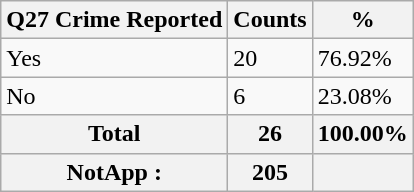<table class="wikitable sortable">
<tr>
<th>Q27 Crime Reported</th>
<th>Counts</th>
<th>%</th>
</tr>
<tr>
<td>Yes</td>
<td>20</td>
<td>76.92%</td>
</tr>
<tr>
<td>No</td>
<td>6</td>
<td>23.08%</td>
</tr>
<tr>
<th>Total</th>
<th>26</th>
<th>100.00%</th>
</tr>
<tr>
<th>NotApp :</th>
<th>205</th>
<th></th>
</tr>
</table>
